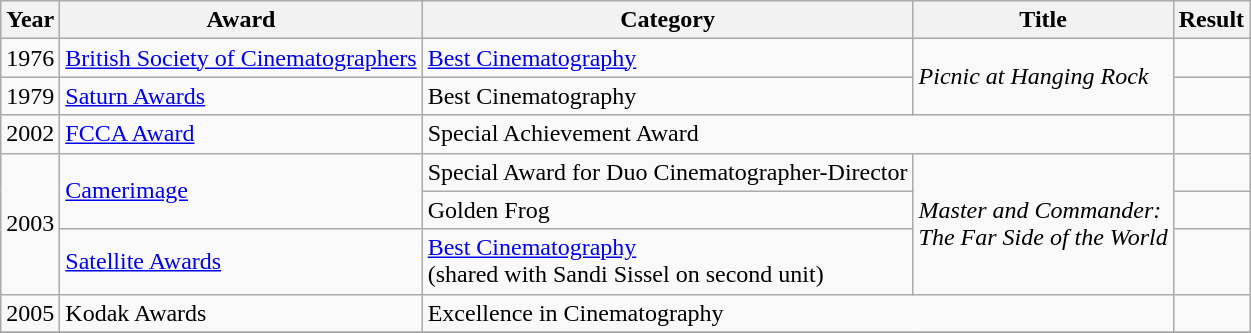<table class="wikitable">
<tr>
<th>Year</th>
<th>Award</th>
<th>Category</th>
<th>Title</th>
<th>Result</th>
</tr>
<tr>
<td>1976</td>
<td><a href='#'>British Society of Cinematographers</a></td>
<td><a href='#'>Best Cinematography</a></td>
<td rowspan=2><em>Picnic at Hanging Rock</em></td>
<td></td>
</tr>
<tr>
<td>1979</td>
<td><a href='#'>Saturn Awards</a></td>
<td>Best Cinematography</td>
<td></td>
</tr>
<tr>
<td>2002</td>
<td><a href='#'>FCCA Award</a></td>
<td colspan=2>Special Achievement Award</td>
<td></td>
</tr>
<tr>
<td rowspan=3>2003</td>
<td rowspan=2><a href='#'>Camerimage</a></td>
<td>Special Award for Duo Cinematographer-Director</td>
<td rowspan=3><em>Master and Commander:<br>The Far Side of the World</em></td>
<td></td>
</tr>
<tr>
<td>Golden Frog</td>
<td></td>
</tr>
<tr>
<td><a href='#'>Satellite Awards</a></td>
<td><a href='#'>Best Cinematography</a><br>(shared with Sandi Sissel on second unit)</td>
<td></td>
</tr>
<tr>
<td>2005</td>
<td>Kodak Awards</td>
<td colspan=2>Excellence in Cinematography</td>
<td></td>
</tr>
<tr>
</tr>
</table>
